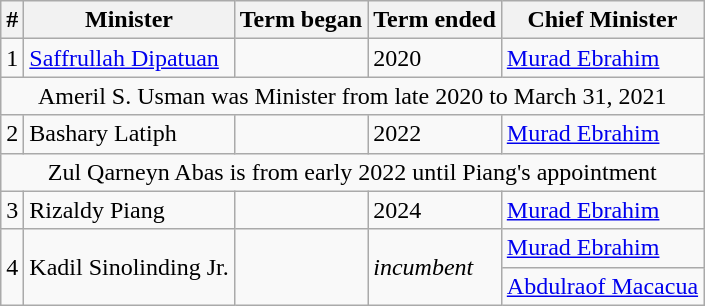<table class="wikitable">
<tr>
<th>#</th>
<th>Minister</th>
<th>Term began</th>
<th>Term ended</th>
<th>Chief Minister</th>
</tr>
<tr>
<td>1</td>
<td><a href='#'>Saffrullah Dipatuan</a></td>
<td></td>
<td>2020</td>
<td><a href='#'>Murad Ebrahim</a></td>
</tr>
<tr>
<td colspan=6 align=center>Ameril S. Usman was  Minister from late 2020 to March 31, 2021</td>
</tr>
<tr>
<td>2</td>
<td>Bashary Latiph</td>
<td></td>
<td>2022</td>
<td><a href='#'>Murad Ebrahim</a></td>
</tr>
<tr>
<td colspan=6 align=center>Zul Qarneyn Abas is  from early 2022 until Piang's appointment</td>
</tr>
<tr>
<td>3</td>
<td>Rizaldy Piang</td>
<td></td>
<td>2024</td>
<td><a href='#'>Murad Ebrahim</a></td>
</tr>
<tr>
<td rowspan=2>4</td>
<td rowspan=2>Kadil Sinolinding Jr.</td>
<td rowspan=2></td>
<td rowspan=2><em>incumbent</em></td>
<td><a href='#'>Murad Ebrahim</a></td>
</tr>
<tr>
<td><a href='#'>Abdulraof Macacua</a></td>
</tr>
</table>
